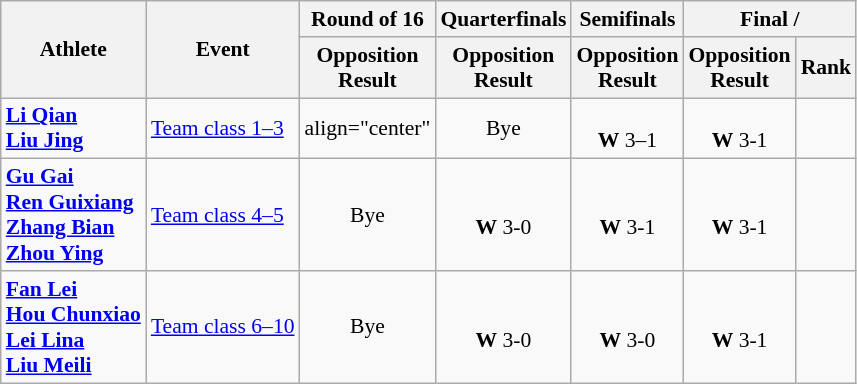<table class=wikitable style="font-size:90%">
<tr>
<th rowspan="2">Athlete</th>
<th rowspan="2">Event</th>
<th>Round of 16</th>
<th>Quarterfinals</th>
<th>Semifinals</th>
<th colspan="2">Final / </th>
</tr>
<tr>
<th>Opposition<br>Result</th>
<th>Opposition<br>Result</th>
<th>Opposition<br>Result</th>
<th>Opposition<br>Result</th>
<th>Rank</th>
</tr>
<tr>
<td><strong><a href='#'>Li Qian</a></strong><br> <strong><a href='#'>Liu Jing</a></strong></td>
<td><a href='#'>Team class 1–3</a></td>
<td>align="center" </td>
<td align="center">Bye</td>
<td align="center"><br><strong>W</strong> 3–1</td>
<td align="center"><br><strong>W</strong> 3-1</td>
<td align="center"></td>
</tr>
<tr>
<td><strong><a href='#'>Gu Gai</a></strong><br> <strong><a href='#'>Ren Guixiang</a></strong><br> <strong><a href='#'>Zhang Bian</a></strong><br> <strong><a href='#'>Zhou Ying</a></strong></td>
<td><a href='#'>Team class 4–5</a></td>
<td align="center">Bye</td>
<td align="center"><br><strong>W</strong> 3-0</td>
<td align="center"><br><strong>W</strong> 3-1</td>
<td align="center"><br><strong>W</strong> 3-1</td>
<td align="center"></td>
</tr>
<tr>
<td><strong><a href='#'>Fan Lei</a></strong><br> <strong><a href='#'>Hou Chunxiao</a></strong><br> <strong><a href='#'>Lei Lina</a></strong><br> <strong><a href='#'>Liu Meili</a></strong></td>
<td><a href='#'>Team class 6–10</a></td>
<td align="center">Bye</td>
<td align="center"><br><strong>W</strong> 3-0</td>
<td align="center"><br><strong>W</strong> 3-0</td>
<td align="center"><br><strong>W</strong> 3-1</td>
<td align="center"></td>
</tr>
</table>
